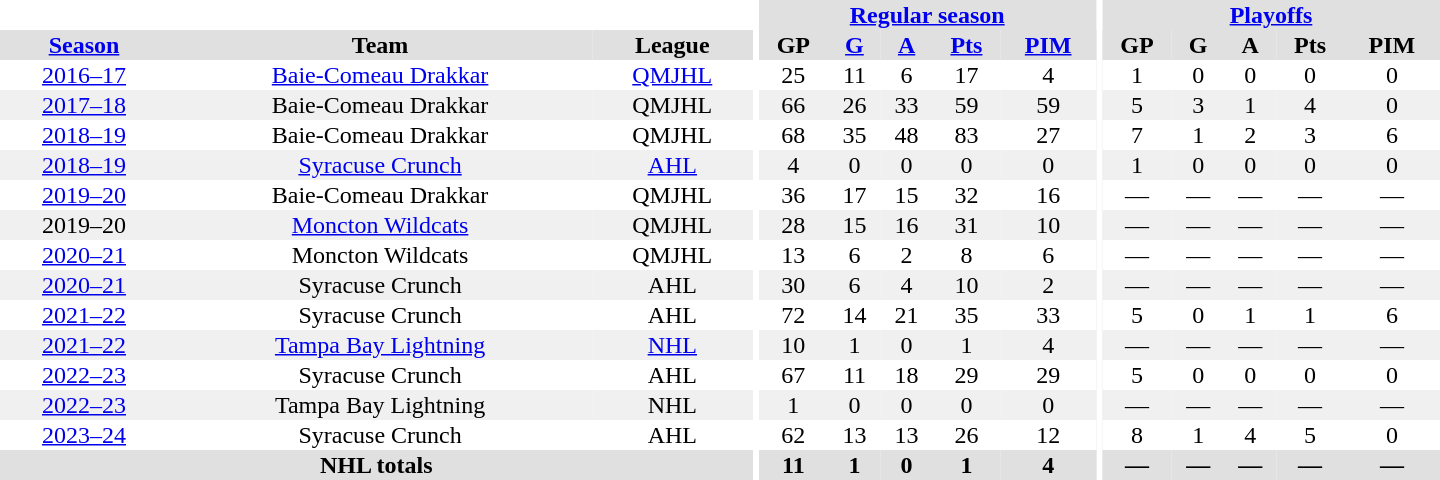<table border="0" cellpadding="1" cellspacing="0" style="text-align:center; width:60em;">
<tr bgcolor="#e0e0e0">
<th colspan="3" bgcolor="#ffffff"></th>
<th rowspan="102" bgcolor="#ffffff"></th>
<th colspan="5"><a href='#'>Regular season</a></th>
<th rowspan="102" bgcolor="#ffffff"></th>
<th colspan="5"><a href='#'>Playoffs</a></th>
</tr>
<tr bgcolor="#e0e0e0">
<th><a href='#'>Season</a></th>
<th>Team</th>
<th>League</th>
<th>GP</th>
<th><a href='#'>G</a></th>
<th><a href='#'>A</a></th>
<th><a href='#'>Pts</a></th>
<th><a href='#'>PIM</a></th>
<th>GP</th>
<th>G</th>
<th>A</th>
<th>Pts</th>
<th>PIM</th>
</tr>
<tr>
<td><a href='#'>2016–17</a></td>
<td><a href='#'>Baie-Comeau Drakkar</a></td>
<td><a href='#'>QMJHL</a></td>
<td>25</td>
<td>11</td>
<td>6</td>
<td>17</td>
<td>4</td>
<td>1</td>
<td>0</td>
<td>0</td>
<td>0</td>
<td>0</td>
</tr>
<tr bgcolor="#f0f0f0">
<td><a href='#'>2017–18</a></td>
<td>Baie-Comeau Drakkar</td>
<td>QMJHL</td>
<td>66</td>
<td>26</td>
<td>33</td>
<td>59</td>
<td>59</td>
<td>5</td>
<td>3</td>
<td>1</td>
<td>4</td>
<td>0</td>
</tr>
<tr>
<td><a href='#'>2018–19</a></td>
<td>Baie-Comeau Drakkar</td>
<td>QMJHL</td>
<td>68</td>
<td>35</td>
<td>48</td>
<td>83</td>
<td>27</td>
<td>7</td>
<td>1</td>
<td>2</td>
<td>3</td>
<td>6</td>
</tr>
<tr bgcolor="#f0f0f0">
<td><a href='#'>2018–19</a></td>
<td><a href='#'>Syracuse Crunch</a></td>
<td><a href='#'>AHL</a></td>
<td>4</td>
<td>0</td>
<td>0</td>
<td>0</td>
<td>0</td>
<td>1</td>
<td>0</td>
<td>0</td>
<td>0</td>
<td>0</td>
</tr>
<tr>
<td><a href='#'>2019–20</a></td>
<td>Baie-Comeau Drakkar</td>
<td>QMJHL</td>
<td>36</td>
<td>17</td>
<td>15</td>
<td>32</td>
<td>16</td>
<td>—</td>
<td>—</td>
<td>—</td>
<td>—</td>
<td>—</td>
</tr>
<tr bgcolor="#f0f0f0">
<td>2019–20</td>
<td><a href='#'>Moncton Wildcats</a></td>
<td>QMJHL</td>
<td>28</td>
<td>15</td>
<td>16</td>
<td>31</td>
<td>10</td>
<td>—</td>
<td>—</td>
<td>—</td>
<td>—</td>
<td>—</td>
</tr>
<tr>
<td><a href='#'>2020–21</a></td>
<td>Moncton Wildcats</td>
<td>QMJHL</td>
<td>13</td>
<td>6</td>
<td>2</td>
<td>8</td>
<td>6</td>
<td>—</td>
<td>—</td>
<td>—</td>
<td>—</td>
<td>—</td>
</tr>
<tr bgcolor="#f0f0f0">
<td><a href='#'>2020–21</a></td>
<td>Syracuse Crunch</td>
<td>AHL</td>
<td>30</td>
<td>6</td>
<td>4</td>
<td>10</td>
<td>2</td>
<td>—</td>
<td>—</td>
<td>—</td>
<td>—</td>
<td>—</td>
</tr>
<tr>
<td><a href='#'>2021–22</a></td>
<td>Syracuse Crunch</td>
<td>AHL</td>
<td>72</td>
<td>14</td>
<td>21</td>
<td>35</td>
<td>33</td>
<td>5</td>
<td>0</td>
<td>1</td>
<td>1</td>
<td>6</td>
</tr>
<tr bgcolor="#f0f0f0">
<td><a href='#'>2021–22</a></td>
<td><a href='#'>Tampa Bay Lightning</a></td>
<td><a href='#'>NHL</a></td>
<td>10</td>
<td>1</td>
<td>0</td>
<td>1</td>
<td>4</td>
<td>—</td>
<td>—</td>
<td>—</td>
<td>—</td>
<td>—</td>
</tr>
<tr>
<td><a href='#'>2022–23</a></td>
<td>Syracuse Crunch</td>
<td>AHL</td>
<td>67</td>
<td>11</td>
<td>18</td>
<td>29</td>
<td>29</td>
<td>5</td>
<td>0</td>
<td>0</td>
<td>0</td>
<td>0</td>
</tr>
<tr bgcolor="#f0f0f0">
<td><a href='#'>2022–23</a></td>
<td>Tampa Bay Lightning</td>
<td>NHL</td>
<td>1</td>
<td>0</td>
<td>0</td>
<td>0</td>
<td>0</td>
<td>—</td>
<td>—</td>
<td>—</td>
<td>—</td>
<td>—</td>
</tr>
<tr>
<td><a href='#'>2023–24</a></td>
<td>Syracuse Crunch</td>
<td>AHL</td>
<td>62</td>
<td>13</td>
<td>13</td>
<td>26</td>
<td>12</td>
<td>8</td>
<td>1</td>
<td>4</td>
<td>5</td>
<td>0</td>
</tr>
<tr bgcolor="#e0e0e0">
<th colspan="3">NHL totals</th>
<th>11</th>
<th>1</th>
<th>0</th>
<th>1</th>
<th>4</th>
<th>—</th>
<th>—</th>
<th>—</th>
<th>—</th>
<th>—</th>
</tr>
</table>
